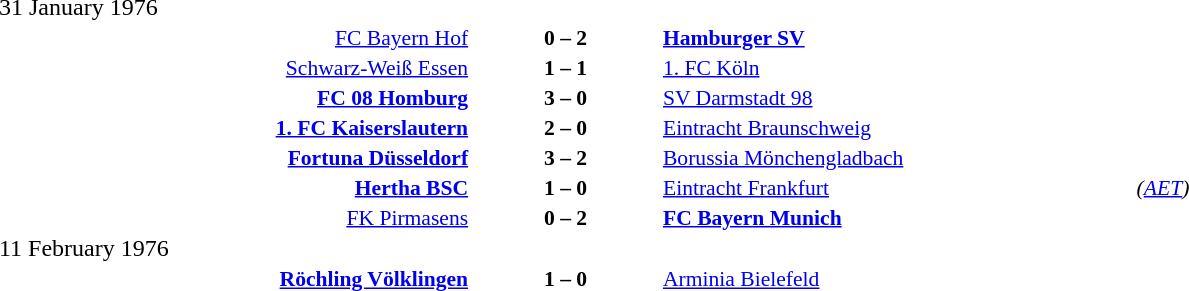<table width=100% cellspacing=1>
<tr>
<th width=25%></th>
<th width=10%></th>
<th width=25%></th>
<th></th>
</tr>
<tr>
<td>31 January 1976</td>
</tr>
<tr style=font-size:90%>
<td align=right><a href='#'>FC Bayern Hof</a></td>
<td align=center><strong>0 – 2</strong></td>
<td><strong><a href='#'>Hamburger SV</a></strong></td>
</tr>
<tr style=font-size:90%>
<td align=right><a href='#'>Schwarz-Weiß Essen</a></td>
<td align=center><strong>1 – 1</strong></td>
<td><a href='#'>1. FC Köln</a></td>
</tr>
<tr style=font-size:90%>
<td align=right><strong><a href='#'>FC 08 Homburg</a></strong></td>
<td align=center><strong>3 – 0</strong></td>
<td><a href='#'>SV Darmstadt 98</a></td>
</tr>
<tr style=font-size:90%>
<td align=right><strong><a href='#'>1. FC Kaiserslautern</a></strong></td>
<td align=center><strong>2 – 0</strong></td>
<td><a href='#'>Eintracht Braunschweig</a></td>
</tr>
<tr style=font-size:90%>
<td align=right><strong><a href='#'>Fortuna Düsseldorf</a></strong></td>
<td align=center><strong>3 – 2</strong></td>
<td><a href='#'>Borussia Mönchengladbach</a></td>
</tr>
<tr style=font-size:90%>
<td align=right><strong><a href='#'>Hertha BSC</a></strong></td>
<td align=center><strong>1 – 0</strong></td>
<td><a href='#'>Eintracht Frankfurt</a></td>
<td><em>(<a href='#'>AET</a>)</em></td>
</tr>
<tr style=font-size:90%>
<td align=right><a href='#'>FK Pirmasens</a></td>
<td align=center><strong>0 – 2</strong></td>
<td><strong><a href='#'>FC Bayern Munich</a></strong></td>
</tr>
<tr>
<td>11 February 1976</td>
</tr>
<tr style=font-size:90%>
<td align=right><strong><a href='#'>Röchling Völklingen</a></strong></td>
<td align=center><strong>1 – 0</strong></td>
<td><a href='#'>Arminia Bielefeld</a></td>
</tr>
</table>
